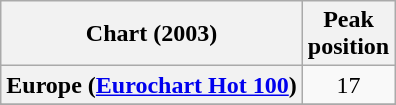<table class="wikitable sortable plainrowheaders">
<tr>
<th scope="col">Chart (2003)</th>
<th scope="col">Peak<br>position</th>
</tr>
<tr>
<th scope="row">Europe (<a href='#'>Eurochart Hot 100</a>)</th>
<td align="center">17</td>
</tr>
<tr>
</tr>
<tr>
</tr>
<tr>
</tr>
<tr>
</tr>
</table>
